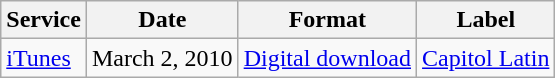<table class=wikitable>
<tr>
<th>Service</th>
<th>Date</th>
<th>Format</th>
<th>Label</th>
</tr>
<tr>
<td rowspan="1"><a href='#'>iTunes</a></td>
<td>March 2, 2010</td>
<td><a href='#'>Digital download</a></td>
<td><a href='#'>Capitol Latin</a></td>
</tr>
</table>
